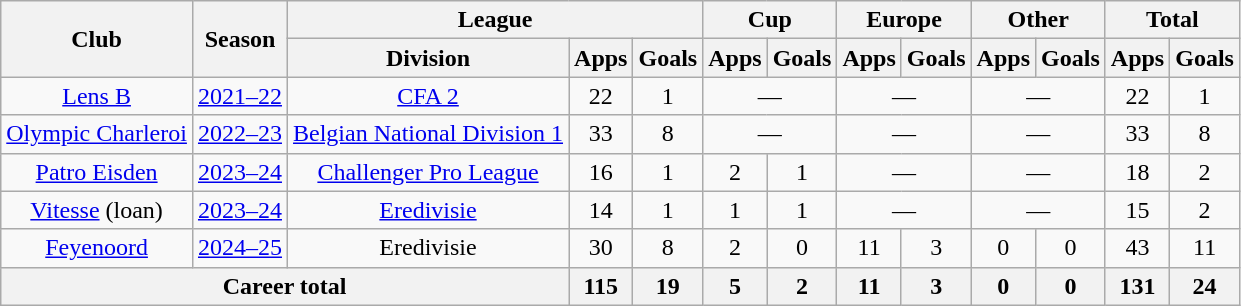<table class="wikitable" style="text-align: center">
<tr>
<th rowspan="2">Club</th>
<th rowspan="2">Season</th>
<th colspan="3">League</th>
<th colspan="2">Cup</th>
<th colspan="2">Europe</th>
<th colspan="2">Other</th>
<th colspan="2">Total</th>
</tr>
<tr>
<th>Division</th>
<th>Apps</th>
<th>Goals</th>
<th>Apps</th>
<th>Goals</th>
<th>Apps</th>
<th>Goals</th>
<th>Apps</th>
<th>Goals</th>
<th>Apps</th>
<th>Goals</th>
</tr>
<tr>
<td><a href='#'>Lens B</a></td>
<td><a href='#'>2021–22</a></td>
<td><a href='#'>CFA 2</a></td>
<td>22</td>
<td>1</td>
<td colspan="2">—</td>
<td colspan="2">—</td>
<td colspan="2">—</td>
<td>22</td>
<td>1</td>
</tr>
<tr>
<td><a href='#'>Olympic Charleroi</a></td>
<td><a href='#'>2022–23</a></td>
<td><a href='#'>Belgian National Division 1</a></td>
<td>33</td>
<td>8</td>
<td colspan="2">—</td>
<td colspan="2">—</td>
<td colspan="2">—</td>
<td>33</td>
<td>8</td>
</tr>
<tr>
<td><a href='#'>Patro Eisden</a></td>
<td><a href='#'>2023–24</a></td>
<td><a href='#'>Challenger Pro League</a></td>
<td>16</td>
<td>1</td>
<td>2</td>
<td>1</td>
<td colspan="2">—</td>
<td colspan="2">—</td>
<td>18</td>
<td>2</td>
</tr>
<tr>
<td><a href='#'>Vitesse</a> (loan)</td>
<td><a href='#'>2023–24</a></td>
<td><a href='#'>Eredivisie</a></td>
<td>14</td>
<td>1</td>
<td>1</td>
<td>1</td>
<td colspan="2">—</td>
<td colspan="2">—</td>
<td>15</td>
<td>2</td>
</tr>
<tr>
<td><a href='#'>Feyenoord</a></td>
<td><a href='#'>2024–25</a></td>
<td>Eredivisie</td>
<td>30</td>
<td>8</td>
<td>2</td>
<td>0</td>
<td>11</td>
<td>3</td>
<td>0</td>
<td>0</td>
<td>43</td>
<td>11</td>
</tr>
<tr>
<th colspan="3">Career total</th>
<th>115</th>
<th>19</th>
<th>5</th>
<th>2</th>
<th>11</th>
<th>3</th>
<th>0</th>
<th>0</th>
<th>131</th>
<th>24</th>
</tr>
</table>
